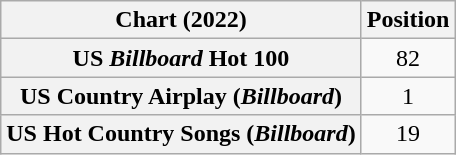<table class="wikitable sortable plainrowheaders" style="text-align:center">
<tr>
<th scope="col">Chart (2022)</th>
<th scope="col">Position</th>
</tr>
<tr>
<th scope="row">US <em>Billboard</em> Hot 100</th>
<td>82</td>
</tr>
<tr>
<th scope="row">US Country Airplay (<em>Billboard</em>)</th>
<td>1</td>
</tr>
<tr>
<th scope="row">US Hot Country Songs (<em>Billboard</em>)</th>
<td>19</td>
</tr>
</table>
